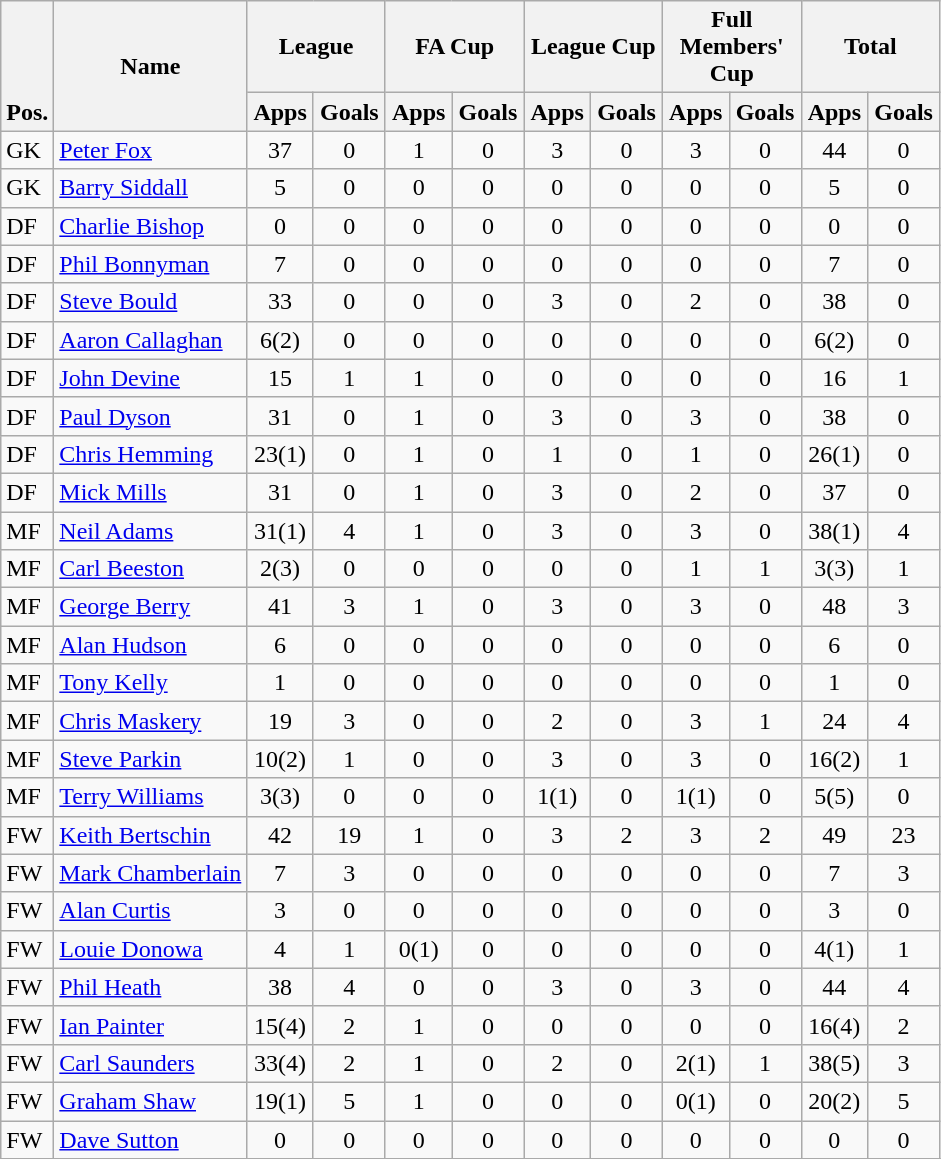<table class="wikitable" style="text-align:center">
<tr>
<th rowspan="2" valign="bottom">Pos.</th>
<th rowspan="2">Name</th>
<th colspan="2" width="85">League</th>
<th colspan="2" width="85">FA Cup</th>
<th colspan="2" width="85">League Cup</th>
<th Colspan="2" width="85">Full Members' Cup</th>
<th colspan="2" width="85">Total</th>
</tr>
<tr>
<th>Apps</th>
<th>Goals</th>
<th>Apps</th>
<th>Goals</th>
<th>Apps</th>
<th>Goals</th>
<th>Apps</th>
<th>Goals</th>
<th>Apps</th>
<th>Goals</th>
</tr>
<tr>
<td align="left">GK</td>
<td align="left"> <a href='#'>Peter Fox</a></td>
<td>37</td>
<td>0</td>
<td>1</td>
<td>0</td>
<td>3</td>
<td>0</td>
<td>3</td>
<td>0</td>
<td>44</td>
<td>0</td>
</tr>
<tr>
<td align="left">GK</td>
<td align="left"> <a href='#'>Barry Siddall</a></td>
<td>5</td>
<td>0</td>
<td>0</td>
<td>0</td>
<td>0</td>
<td>0</td>
<td>0</td>
<td>0</td>
<td>5</td>
<td>0</td>
</tr>
<tr>
<td align="left">DF</td>
<td align="left"> <a href='#'>Charlie Bishop</a></td>
<td>0</td>
<td>0</td>
<td>0</td>
<td>0</td>
<td>0</td>
<td>0</td>
<td>0</td>
<td>0</td>
<td>0</td>
<td>0</td>
</tr>
<tr>
<td align="left">DF</td>
<td align="left"> <a href='#'>Phil Bonnyman</a></td>
<td>7</td>
<td>0</td>
<td>0</td>
<td>0</td>
<td>0</td>
<td>0</td>
<td>0</td>
<td>0</td>
<td>7</td>
<td>0</td>
</tr>
<tr>
<td align="left">DF</td>
<td align="left"> <a href='#'>Steve Bould</a></td>
<td>33</td>
<td>0</td>
<td>0</td>
<td>0</td>
<td>3</td>
<td>0</td>
<td>2</td>
<td>0</td>
<td>38</td>
<td>0</td>
</tr>
<tr>
<td align="left">DF</td>
<td align="left"> <a href='#'>Aaron Callaghan</a></td>
<td>6(2)</td>
<td>0</td>
<td>0</td>
<td>0</td>
<td>0</td>
<td>0</td>
<td>0</td>
<td>0</td>
<td>6(2)</td>
<td>0</td>
</tr>
<tr>
<td align="left">DF</td>
<td align="left"> <a href='#'>John Devine</a></td>
<td>15</td>
<td>1</td>
<td>1</td>
<td>0</td>
<td>0</td>
<td>0</td>
<td>0</td>
<td>0</td>
<td>16</td>
<td>1</td>
</tr>
<tr>
<td align="left">DF</td>
<td align="left"> <a href='#'>Paul Dyson</a></td>
<td>31</td>
<td>0</td>
<td>1</td>
<td>0</td>
<td>3</td>
<td>0</td>
<td>3</td>
<td>0</td>
<td>38</td>
<td>0</td>
</tr>
<tr>
<td align="left">DF</td>
<td align="left"> <a href='#'>Chris Hemming</a></td>
<td>23(1)</td>
<td>0</td>
<td>1</td>
<td>0</td>
<td>1</td>
<td>0</td>
<td>1</td>
<td>0</td>
<td>26(1)</td>
<td>0</td>
</tr>
<tr>
<td align="left">DF</td>
<td align="left"> <a href='#'>Mick Mills</a></td>
<td>31</td>
<td>0</td>
<td>1</td>
<td>0</td>
<td>3</td>
<td>0</td>
<td>2</td>
<td>0</td>
<td>37</td>
<td>0</td>
</tr>
<tr>
<td align="left">MF</td>
<td align="left"> <a href='#'>Neil Adams</a></td>
<td>31(1)</td>
<td>4</td>
<td>1</td>
<td>0</td>
<td>3</td>
<td>0</td>
<td>3</td>
<td>0</td>
<td>38(1)</td>
<td>4</td>
</tr>
<tr>
<td align="left">MF</td>
<td align="left"> <a href='#'>Carl Beeston</a></td>
<td>2(3)</td>
<td>0</td>
<td>0</td>
<td>0</td>
<td>0</td>
<td>0</td>
<td>1</td>
<td>1</td>
<td>3(3)</td>
<td>1</td>
</tr>
<tr>
<td align="left">MF</td>
<td align="left"> <a href='#'>George Berry</a></td>
<td>41</td>
<td>3</td>
<td>1</td>
<td>0</td>
<td>3</td>
<td>0</td>
<td>3</td>
<td>0</td>
<td>48</td>
<td>3</td>
</tr>
<tr>
<td align="left">MF</td>
<td align="left"> <a href='#'>Alan Hudson</a></td>
<td>6</td>
<td>0</td>
<td>0</td>
<td>0</td>
<td>0</td>
<td>0</td>
<td>0</td>
<td>0</td>
<td>6</td>
<td>0</td>
</tr>
<tr>
<td align="left">MF</td>
<td align="left"> <a href='#'>Tony Kelly</a></td>
<td>1</td>
<td>0</td>
<td>0</td>
<td>0</td>
<td>0</td>
<td>0</td>
<td>0</td>
<td>0</td>
<td>1</td>
<td>0</td>
</tr>
<tr>
<td align="left">MF</td>
<td align="left"> <a href='#'>Chris Maskery</a></td>
<td>19</td>
<td>3</td>
<td>0</td>
<td>0</td>
<td>2</td>
<td>0</td>
<td>3</td>
<td>1</td>
<td>24</td>
<td>4</td>
</tr>
<tr>
<td align="left">MF</td>
<td align="left"> <a href='#'>Steve Parkin</a></td>
<td>10(2)</td>
<td>1</td>
<td>0</td>
<td>0</td>
<td>3</td>
<td>0</td>
<td>3</td>
<td>0</td>
<td>16(2)</td>
<td>1</td>
</tr>
<tr>
<td align="left">MF</td>
<td align="left"> <a href='#'>Terry Williams</a></td>
<td>3(3)</td>
<td>0</td>
<td>0</td>
<td>0</td>
<td>1(1)</td>
<td>0</td>
<td>1(1)</td>
<td>0</td>
<td>5(5)</td>
<td>0</td>
</tr>
<tr>
<td align="left">FW</td>
<td align="left"> <a href='#'>Keith Bertschin</a></td>
<td>42</td>
<td>19</td>
<td>1</td>
<td>0</td>
<td>3</td>
<td>2</td>
<td>3</td>
<td>2</td>
<td>49</td>
<td>23</td>
</tr>
<tr>
<td align="left">FW</td>
<td align="left"> <a href='#'>Mark Chamberlain</a></td>
<td>7</td>
<td>3</td>
<td>0</td>
<td>0</td>
<td>0</td>
<td>0</td>
<td>0</td>
<td>0</td>
<td>7</td>
<td>3</td>
</tr>
<tr>
<td align="left">FW</td>
<td align="left"> <a href='#'>Alan Curtis</a></td>
<td>3</td>
<td>0</td>
<td>0</td>
<td>0</td>
<td>0</td>
<td>0</td>
<td>0</td>
<td>0</td>
<td>3</td>
<td>0</td>
</tr>
<tr>
<td align="left">FW</td>
<td align="left"> <a href='#'>Louie Donowa</a></td>
<td>4</td>
<td>1</td>
<td>0(1)</td>
<td>0</td>
<td>0</td>
<td>0</td>
<td>0</td>
<td>0</td>
<td>4(1)</td>
<td>1</td>
</tr>
<tr>
<td align="left">FW</td>
<td align="left"> <a href='#'>Phil Heath</a></td>
<td>38</td>
<td>4</td>
<td>0</td>
<td>0</td>
<td>3</td>
<td>0</td>
<td>3</td>
<td>0</td>
<td>44</td>
<td>4</td>
</tr>
<tr>
<td align="left">FW</td>
<td align="left"> <a href='#'>Ian Painter</a></td>
<td>15(4)</td>
<td>2</td>
<td>1</td>
<td>0</td>
<td>0</td>
<td>0</td>
<td>0</td>
<td>0</td>
<td>16(4)</td>
<td>2</td>
</tr>
<tr>
<td align="left">FW</td>
<td align="left"> <a href='#'>Carl Saunders</a></td>
<td>33(4)</td>
<td>2</td>
<td>1</td>
<td>0</td>
<td>2</td>
<td>0</td>
<td>2(1)</td>
<td>1</td>
<td>38(5)</td>
<td>3</td>
</tr>
<tr>
<td align="left">FW</td>
<td align="left"> <a href='#'>Graham Shaw</a></td>
<td>19(1)</td>
<td>5</td>
<td>1</td>
<td>0</td>
<td>0</td>
<td>0</td>
<td>0(1)</td>
<td>0</td>
<td>20(2)</td>
<td>5</td>
</tr>
<tr>
<td align="left">FW</td>
<td align="left"> <a href='#'>Dave Sutton</a></td>
<td>0</td>
<td>0</td>
<td>0</td>
<td>0</td>
<td>0</td>
<td>0</td>
<td>0</td>
<td>0</td>
<td>0</td>
<td>0</td>
</tr>
<tr>
</tr>
</table>
